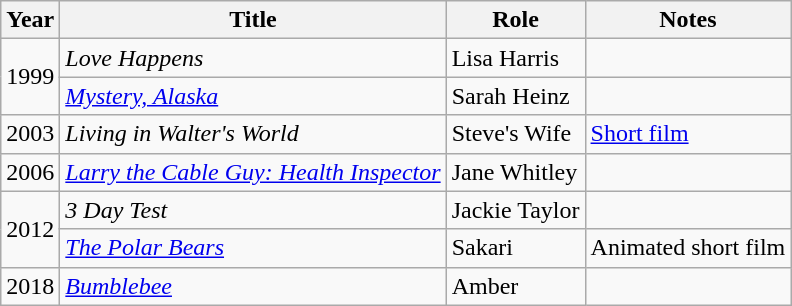<table class="wikitable sortable">
<tr>
<th>Year</th>
<th>Title</th>
<th>Role</th>
<th class="unsortable">Notes</th>
</tr>
<tr>
<td rowspan="2">1999</td>
<td><em>Love Happens</em></td>
<td>Lisa Harris</td>
<td></td>
</tr>
<tr>
<td><em><a href='#'>Mystery, Alaska</a></em></td>
<td>Sarah Heinz</td>
<td></td>
</tr>
<tr>
<td>2003</td>
<td><em>Living in Walter's World</em></td>
<td>Steve's Wife</td>
<td><a href='#'>Short film</a></td>
</tr>
<tr>
<td>2006</td>
<td><em><a href='#'>Larry the Cable Guy: Health Inspector</a></em></td>
<td>Jane Whitley</td>
<td></td>
</tr>
<tr>
<td rowspan="2">2012</td>
<td><em>3 Day Test</em></td>
<td>Jackie Taylor</td>
<td></td>
</tr>
<tr>
<td><em><a href='#'>The Polar Bears</a></em></td>
<td>Sakari</td>
<td>Animated short film</td>
</tr>
<tr>
<td>2018</td>
<td><em><a href='#'>Bumblebee</a></em></td>
<td>Amber</td>
<td></td>
</tr>
</table>
